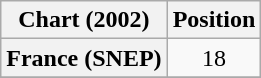<table class="wikitable sortable plainrowheaders" style="text-align:center">
<tr>
<th scope="col">Chart (2002)</th>
<th scope="col">Position</th>
</tr>
<tr>
<th scope="row">France (SNEP)</th>
<td>18</td>
</tr>
<tr>
</tr>
</table>
